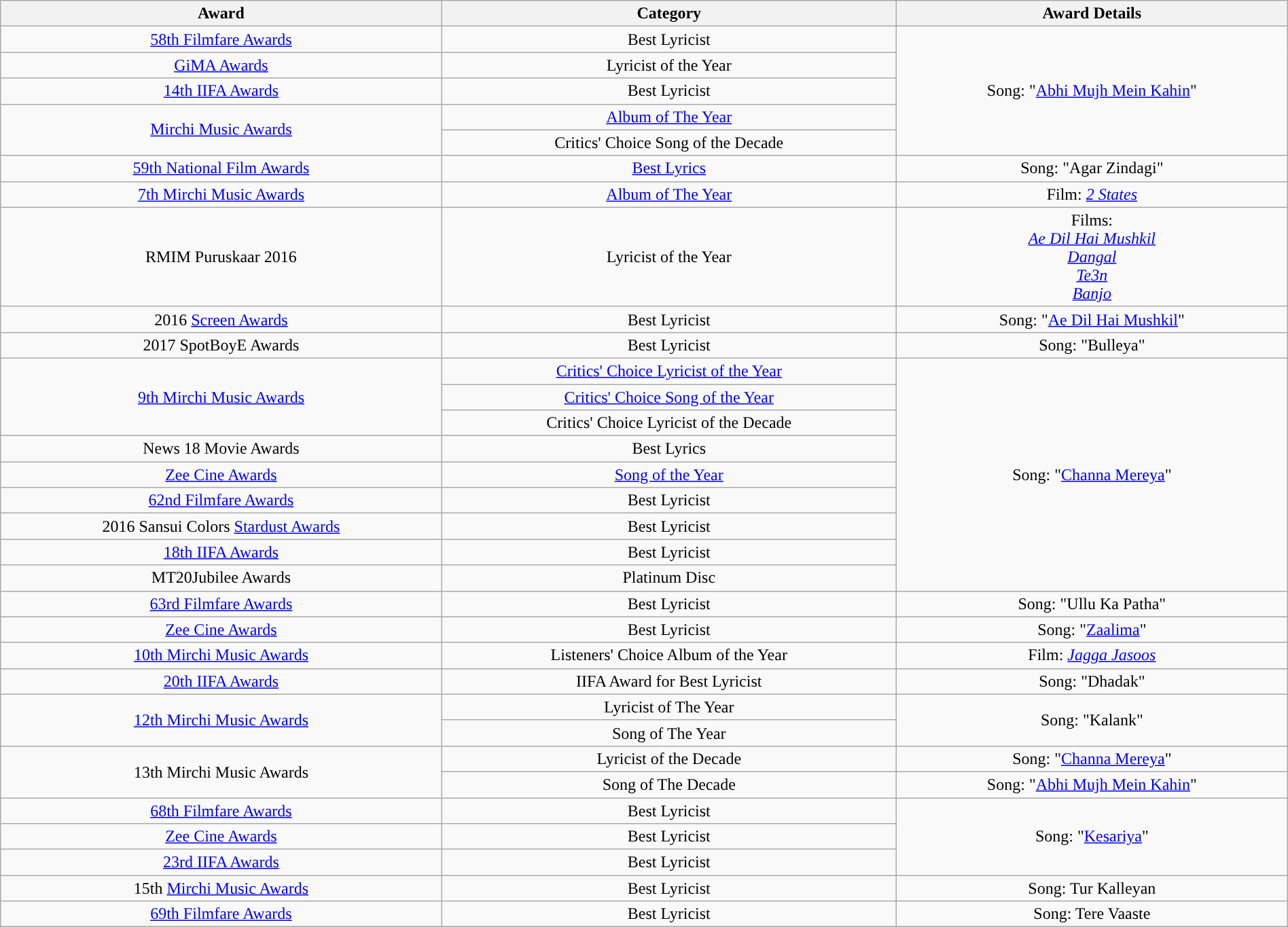<table class="wikitable sortable" style="width: 100%; text-align: center;">
<tr>
<th>Award</th>
<th>Category</th>
<th>Award Details</th>
</tr>
<tr>
<td><a href='#'>58th Filmfare Awards</a></td>
<td>Best Lyricist</td>
<td rowspan = "5">Song: "<a href='#'>Abhi Mujh Mein Kahin</a>"</td>
</tr>
<tr>
<td><a href='#'>GiMA Awards</a></td>
<td>Lyricist of the Year</td>
</tr>
<tr>
<td><a href='#'>14th IIFA Awards</a></td>
<td>Best Lyricist</td>
</tr>
<tr>
<td rowspan = "2"><a href='#'>Mirchi Music Awards</a></td>
<td><a href='#'>Album of The Year</a></td>
</tr>
<tr>
<td>Critics' Choice Song of the Decade</td>
</tr>
<tr>
<td><a href='#'>59th National Film Awards</a></td>
<td><a href='#'>Best Lyrics</a></td>
<td>Song: "Agar Zindagi"</td>
</tr>
<tr>
<td><a href='#'>7th Mirchi Music Awards</a></td>
<td><a href='#'>Album of The Year</a></td>
<td>Film: <em><a href='#'>2 States</a></em></td>
</tr>
<tr>
<td>RMIM Puruskaar 2016</td>
<td>Lyricist of the Year</td>
<td style="text-align: center;">Films:<br><em><a href='#'>Ae Dil Hai Mushkil</a></em><br><em><a href='#'>Dangal</a></em><br><em><a href='#'>Te3n</a></em><br><em><a href='#'>Banjo</a></em></td>
</tr>
<tr>
<td>2016 <a href='#'>Screen Awards</a></td>
<td>Best Lyricist</td>
<td>Song: "<a href='#'>Ae Dil Hai Mushkil</a>"</td>
</tr>
<tr>
<td>2017 SpotBoyE Awards</td>
<td>Best Lyricist</td>
<td>Song: "Bulleya"</td>
</tr>
<tr>
<td rowspan = "3"><a href='#'>9th Mirchi Music Awards</a></td>
<td><a href='#'>Critics' Choice Lyricist of the Year</a></td>
<td rowspan = "9">Song: "<a href='#'>Channa Mereya</a>"</td>
</tr>
<tr>
<td><a href='#'>Critics' Choice Song of the Year</a></td>
</tr>
<tr>
<td>Critics' Choice Lyricist of the Decade</td>
</tr>
<tr>
<td>News 18 Movie Awards</td>
<td>Best Lyrics</td>
</tr>
<tr>
<td><a href='#'>Zee Cine Awards</a></td>
<td><a href='#'>Song of the Year</a></td>
</tr>
<tr>
<td><a href='#'>62nd Filmfare Awards</a></td>
<td>Best Lyricist</td>
</tr>
<tr>
<td>2016 Sansui Colors <a href='#'>Stardust Awards</a></td>
<td>Best Lyricist</td>
</tr>
<tr>
<td><a href='#'>18th IIFA Awards</a></td>
<td>Best Lyricist</td>
</tr>
<tr>
<td>MT20Jubilee Awards</td>
<td>Platinum Disc</td>
</tr>
<tr>
<td><a href='#'>63rd Filmfare Awards</a></td>
<td>Best Lyricist</td>
<td>Song: "Ullu Ka Patha"</td>
</tr>
<tr>
<td><a href='#'>Zee Cine Awards</a></td>
<td>Best Lyricist</td>
<td>Song: "<a href='#'>Zaalima</a>"</td>
</tr>
<tr>
<td><a href='#'>10th Mirchi Music Awards</a></td>
<td>Listeners' Choice Album of the Year</td>
<td>Film: <em><a href='#'>Jagga Jasoos</a></em></td>
</tr>
<tr>
<td><a href='#'>20th IIFA Awards</a></td>
<td>IIFA Award for Best Lyricist</td>
<td>Song: "Dhadak"</td>
</tr>
<tr>
<td rowspan = "2"><a href='#'>12th Mirchi Music Awards</a></td>
<td>Lyricist of The Year</td>
<td Rowspan = "2">Song: "Kalank"</td>
</tr>
<tr>
<td>Song of The Year</td>
</tr>
<tr>
<td rowspan = "2">13th Mirchi Music Awards</td>
<td>Lyricist of the Decade</td>
<td>Song: "<a href='#'>Channa Mereya</a>"</td>
</tr>
<tr>
<td>Song of The Decade</td>
<td>Song: "<a href='#'>Abhi Mujh Mein Kahin</a>"</td>
</tr>
<tr>
<td><a href='#'>68th Filmfare Awards</a></td>
<td>Best Lyricist</td>
<td rowspan = "3">Song: "<a href='#'>Kesariya</a>"</td>
</tr>
<tr>
<td><a href='#'>Zee Cine Awards</a></td>
<td>Best Lyricist</td>
</tr>
<tr>
<td><a href='#'>23rd IIFA Awards</a></td>
<td>Best Lyricist</td>
</tr>
<tr>
<td>15th <a href='#'>Mirchi Music Awards</a></td>
<td>Best Lyricist</td>
<td>Song: Tur Kalleyan</td>
</tr>
<tr>
<td><a href='#'>69th Filmfare Awards</a></td>
<td>Best Lyricist</td>
<td>Song: Tere Vaaste</td>
</tr>
</table>
